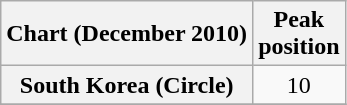<table class="wikitable plainrowheaders" style="text-align:center">
<tr>
<th scope="col">Chart (December 2010)</th>
<th scope="col">Peak<br>position</th>
</tr>
<tr>
<th scope="row">South Korea (Circle)</th>
<td>10</td>
</tr>
<tr>
</tr>
</table>
